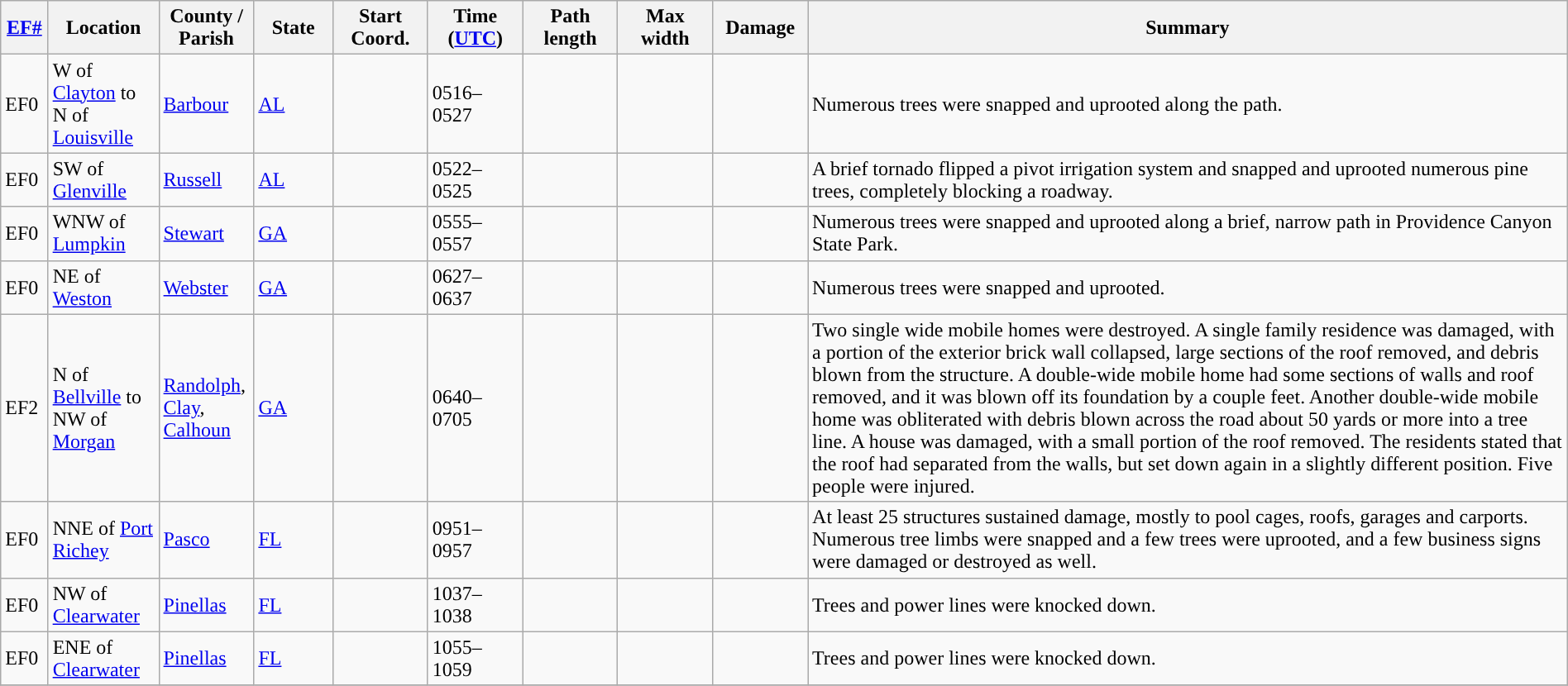<table class="wikitable sortable" style="width:100%;">
<tr>
<th scope="col" width="3%" align="center"><a href='#'>EF#</a></th>
<th scope="col" width="7%" align="center" class="unsortable">Location</th>
<th scope="col" width="6%" align="center" class="unsortable">County / Parish</th>
<th scope="col" width="5%" align="center">State</th>
<th scope="col" width="6%" align="center">Start Coord.</th>
<th scope="col" width="6%" align="center">Time (<a href='#'>UTC</a>)</th>
<th scope="col" width="6%" align="center">Path length</th>
<th scope="col" width="6%" align="center">Max width</th>
<th scope="col" width="6%" align="center">Damage</th>
<th scope="col" width="48%" class="unsortable" align="center">Summary</th>
</tr>
<tr>
<td>EF0</td>
<td>W of <a href='#'>Clayton</a> to N of <a href='#'>Louisville</a></td>
<td><a href='#'>Barbour</a></td>
<td><a href='#'>AL</a></td>
<td></td>
<td>0516–0527</td>
<td></td>
<td></td>
<td></td>
<td>Numerous trees were snapped and uprooted along the path.</td>
</tr>
<tr>
<td>EF0</td>
<td>SW of <a href='#'>Glenville</a></td>
<td><a href='#'>Russell</a></td>
<td><a href='#'>AL</a></td>
<td></td>
<td>0522–0525</td>
<td></td>
<td></td>
<td></td>
<td>A brief tornado flipped a pivot irrigation system and snapped and uprooted numerous pine trees, completely blocking a roadway.</td>
</tr>
<tr>
<td>EF0</td>
<td>WNW of <a href='#'>Lumpkin</a></td>
<td><a href='#'>Stewart</a></td>
<td><a href='#'>GA</a></td>
<td></td>
<td>0555–0557</td>
<td></td>
<td></td>
<td></td>
<td>Numerous trees were snapped and uprooted along a brief, narrow path in Providence Canyon State Park.</td>
</tr>
<tr>
<td>EF0</td>
<td>NE of <a href='#'>Weston</a></td>
<td><a href='#'>Webster</a></td>
<td><a href='#'>GA</a></td>
<td></td>
<td>0627–0637</td>
<td></td>
<td></td>
<td></td>
<td>Numerous trees were snapped and uprooted.</td>
</tr>
<tr>
<td>EF2</td>
<td>N of <a href='#'>Bellville</a> to NW of <a href='#'>Morgan</a></td>
<td><a href='#'>Randolph</a>, <a href='#'>Clay</a>, <a href='#'>Calhoun</a></td>
<td><a href='#'>GA</a></td>
<td></td>
<td>0640–0705</td>
<td></td>
<td></td>
<td></td>
<td>Two single wide mobile homes were destroyed. A single family residence was damaged, with a portion of the exterior brick wall collapsed, large sections of the roof removed, and debris blown  from the structure. A double-wide mobile home had some sections of walls and roof removed, and it was blown off its foundation by a couple feet. Another double-wide mobile home was obliterated with debris blown across the road about 50 yards or more into a tree line. A house was damaged, with a small portion of the roof removed. The residents stated that the roof had separated from the walls, but set down again in a slightly different position. Five people were injured.<br></td>
</tr>
<tr>
<td>EF0</td>
<td>NNE of <a href='#'>Port Richey</a></td>
<td><a href='#'>Pasco</a></td>
<td><a href='#'>FL</a></td>
<td></td>
<td>0951–0957</td>
<td></td>
<td></td>
<td></td>
<td>At least 25 structures sustained damage, mostly to pool cages, roofs, garages and carports. Numerous tree limbs were snapped and a few trees were uprooted, and a few business signs were damaged or destroyed as well.</td>
</tr>
<tr>
<td>EF0</td>
<td>NW of <a href='#'>Clearwater</a></td>
<td><a href='#'>Pinellas</a></td>
<td><a href='#'>FL</a></td>
<td></td>
<td>1037–1038</td>
<td></td>
<td></td>
<td></td>
<td>Trees and power lines were knocked down.</td>
</tr>
<tr>
<td>EF0</td>
<td>ENE of <a href='#'>Clearwater</a></td>
<td><a href='#'>Pinellas</a></td>
<td><a href='#'>FL</a></td>
<td></td>
<td>1055–1059</td>
<td></td>
<td></td>
<td></td>
<td>Trees and power lines were knocked down.</td>
</tr>
<tr>
</tr>
</table>
